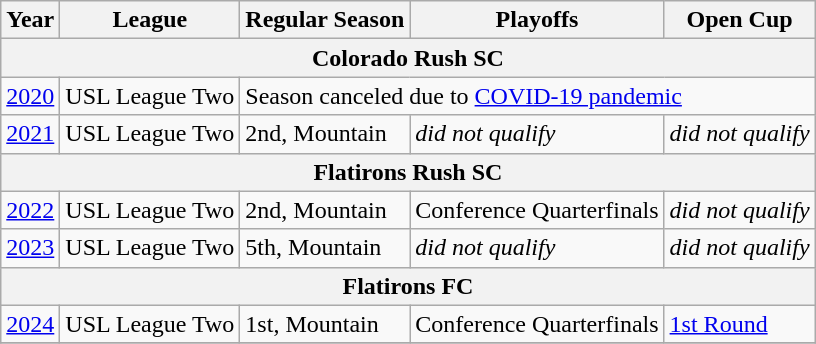<table class="wikitable">
<tr>
<th>Year</th>
<th>League</th>
<th>Regular Season</th>
<th>Playoffs</th>
<th>Open Cup</th>
</tr>
<tr>
<th colspan="5">Colorado Rush SC</th>
</tr>
<tr>
<td><a href='#'>2020</a></td>
<td>USL League Two</td>
<td colspan=3>Season canceled due to <a href='#'>COVID-19 pandemic</a></td>
</tr>
<tr>
<td><a href='#'>2021</a></td>
<td>USL League Two</td>
<td>2nd, Mountain</td>
<td><em>did not qualify</em></td>
<td><em>did not qualify</em></td>
</tr>
<tr>
<th colspan="5">Flatirons Rush SC</th>
</tr>
<tr>
<td><a href='#'>2022</a></td>
<td>USL League Two</td>
<td>2nd, Mountain</td>
<td>Conference Quarterfinals</td>
<td><em>did not qualify</em></td>
</tr>
<tr>
<td><a href='#'>2023</a></td>
<td>USL League Two</td>
<td>5th, Mountain</td>
<td><em>did not qualify</em></td>
<td><em>did not qualify</em></td>
</tr>
<tr>
<th colspan="5">Flatirons FC</th>
</tr>
<tr>
<td><a href='#'>2024</a></td>
<td>USL League Two</td>
<td>1st, Mountain</td>
<td>Conference Quarterfinals</td>
<td><a href='#'>1st Round</a></td>
</tr>
<tr>
</tr>
</table>
